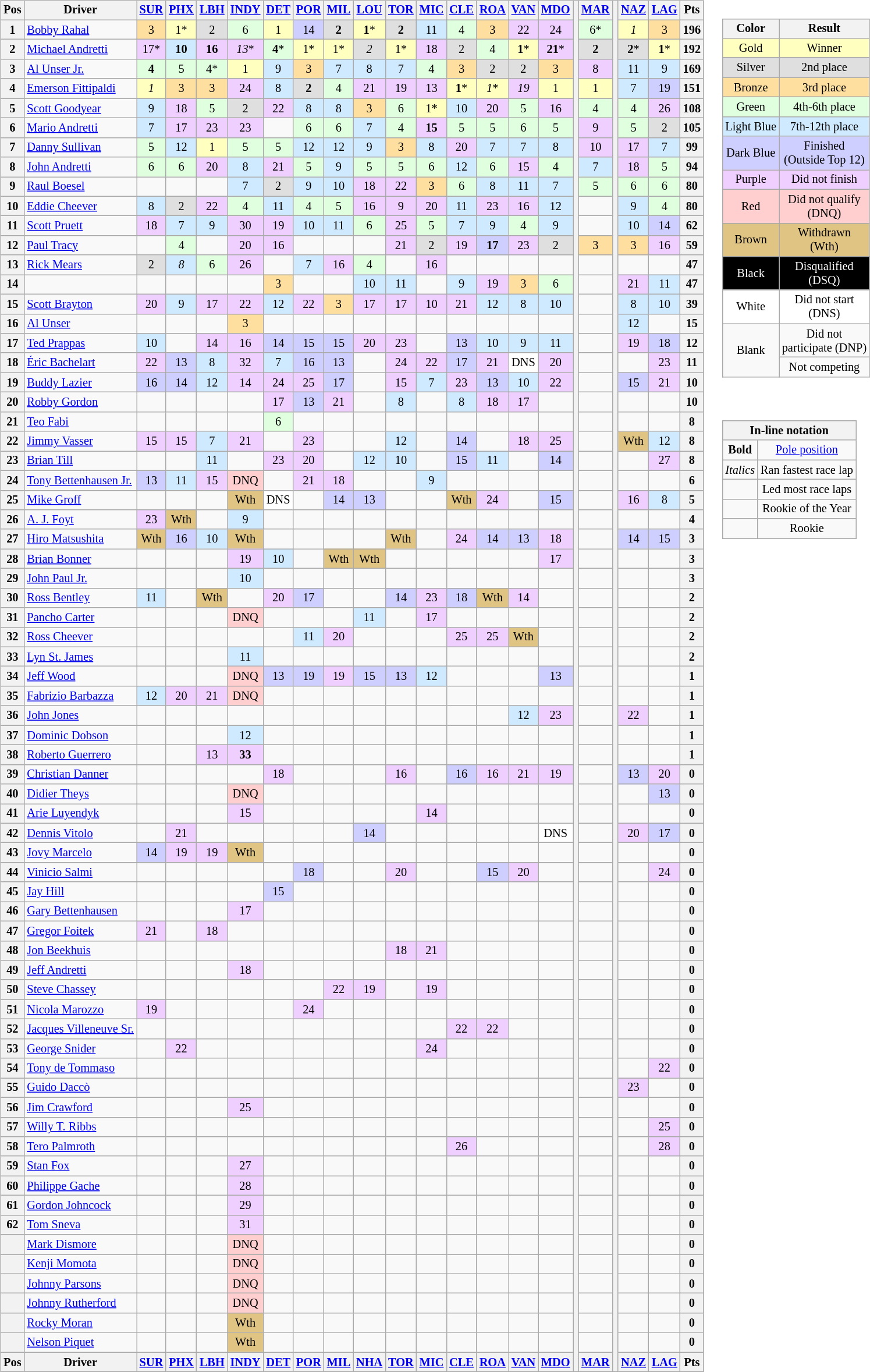<table>
<tr>
<td><br><table class="wikitable" style="font-size: 85%;; text-align:center;">
<tr>
<th valign="middle">Pos</th>
<th valign="middle">Driver</th>
<th width="27"><a href='#'>SUR</a> </th>
<th width="27"><a href='#'>PHX</a> </th>
<th width="27"><a href='#'>LBH</a> </th>
<th width="27"><a href='#'>INDY</a> </th>
<th width="27"><a href='#'>DET</a> </th>
<th width="27"><a href='#'>POR</a> </th>
<th width="27"><a href='#'>MIL</a> </th>
<th width="27"><a href='#'>LOU</a> </th>
<th width="27"><a href='#'>TOR</a> </th>
<th width="27"><a href='#'>MIC</a> </th>
<th width="27"><a href='#'>CLE</a> </th>
<th width="27"><a href='#'>ROA</a> </th>
<th width="27"><a href='#'>VAN</a> </th>
<th width="27"><a href='#'>MDO</a> </th>
<th rowspan="70"></th>
<th width="27"><a href='#'>MAR</a> </th>
<th rowspan="70"></th>
<th width="27"><a href='#'>NAZ</a> </th>
<th width="27"><a href='#'>LAG</a> </th>
<th valign="middle">Pts</th>
</tr>
<tr>
<th>1</th>
<td align="left"> <a href='#'>Bobby Rahal</a></td>
<td style="background:#ffdf9f;">3</td>
<td style="background:#ffffbf;">1*</td>
<td style="background:#dfdfdf;">2</td>
<td style="background:#DFFFDF;">6</td>
<td style="background:#ffffbf;">1</td>
<td style="background:#CFCFFF;">14</td>
<td style="background:#dfdfdf;"><strong>2</strong></td>
<td style="background:#ffffbf;"><strong>1</strong>*</td>
<td style="background:#dfdfdf;"><strong>2</strong></td>
<td style="background:#CFEAFF;">11</td>
<td style="background:#dfffdf;">4</td>
<td style="background:#ffdf9f;">3</td>
<td style="background:#efcfff;">22</td>
<td style="background:#efcfff;">24</td>
<td style="background:#DFFFDF;">6*</td>
<td style="background:#ffffbf;"><em>1</em></td>
<td style="background:#ffdf9f;">3</td>
<th>196</th>
</tr>
<tr>
<th>2</th>
<td align="left"> <a href='#'>Michael Andretti</a></td>
<td style="background:#efcfff;">17*</td>
<td style="background:#CFEAFF;"><strong>10</strong></td>
<td style="background:#efcfff;"><strong>16</strong></td>
<td style="background:#efcfff;"><em>13</em>*</td>
<td style="background:#dfffdf;"><strong>4</strong>*</td>
<td style="background:#ffffbf;">1*</td>
<td style="background:#ffffbf;">1*</td>
<td style="background:#dfdfdf;"><em>2</em></td>
<td style="background:#ffffbf;">1*</td>
<td style="background:#efcfff;">18</td>
<td style="background:#dfdfdf;">2</td>
<td style="background:#dfffdf;">4</td>
<td style="background:#ffffbf;"><strong>1</strong>*</td>
<td style="background:#efcfff;"><strong>21</strong>*</td>
<td style="background:#dfdfdf;"><strong>2</strong></td>
<td style="background:#dfdfdf;"><strong>2</strong>*</td>
<td style="background:#ffffbf;"><strong>1</strong>*</td>
<th>192</th>
</tr>
<tr>
<th>3</th>
<td align="left"> <a href='#'>Al Unser Jr.</a></td>
<td style="background:#dfffdf;"><strong>4</strong></td>
<td style="background:#dfffdf;">5</td>
<td style="background:#dfffdf;">4*</td>
<td style="background:#ffffbf;">1</td>
<td style="background:#CFEAFF;">9</td>
<td style="background:#ffdf9f;">3</td>
<td style="background:#CFEAFF;">7</td>
<td style="background:#CFEAFF;">8</td>
<td style="background:#CFEAFF;">7</td>
<td style="background:#dfffdf;">4</td>
<td style="background:#ffdf9f;">3</td>
<td style="background:#dfdfdf;">2</td>
<td style="background:#dfdfdf;">2</td>
<td style="background:#ffdf9f;">3</td>
<td style="background:#efcfff;">8</td>
<td style="background:#CFEAFF;">11</td>
<td style="background:#CFEAFF;">9</td>
<th>169</th>
</tr>
<tr>
<th>4</th>
<td align="left"> <a href='#'>Emerson Fittipaldi</a></td>
<td style="background:#ffffbf;"><em>1</em></td>
<td style="background:#ffdf9f;">3</td>
<td style="background:#ffdf9f;">3</td>
<td style="background:#efcfff;">24</td>
<td style="background:#CFEAFF;">8</td>
<td style="background:#dfdfdf;"><strong>2</strong></td>
<td style="background:#dfffdf;">4</td>
<td style="background:#efcfff;">21</td>
<td style="background:#efcfff;">19</td>
<td style="background:#efcfff;">13</td>
<td style="background:#ffffbf;"><strong>1</strong>*</td>
<td style="background:#ffffbf;"><em>1</em>*</td>
<td style="background:#efcfff;"><em>19</em></td>
<td style="background:#ffffbf;">1</td>
<td style="background:#ffffbf;">1</td>
<td style="background:#CFEAFF;">7</td>
<td style="background:#CFCFFF;">19</td>
<th>151</th>
</tr>
<tr>
<th>5</th>
<td align="left"> <a href='#'>Scott Goodyear</a></td>
<td style="background:#CFEAFF;">9</td>
<td style="background:#efcfff;">18</td>
<td style="background:#dfffdf;">5</td>
<td style="background:#dfdfdf;">2</td>
<td style="background:#efcfff;">22</td>
<td style="background:#CFEAFF;">8</td>
<td style="background:#CFEAFF;">8</td>
<td style="background:#ffdf9f;">3</td>
<td style="background:#DFFFDF;">6</td>
<td style="background:#ffffbf;">1*</td>
<td style="background:#CFEAFF;">10</td>
<td style="background:#efcfff;">20</td>
<td style="background:#dfffdf;">5</td>
<td style="background:#efcfff;">16</td>
<td style="background:#dfffdf;">4</td>
<td style="background:#dfffdf;">4</td>
<td style="background:#efcfff;">26</td>
<th>108</th>
</tr>
<tr>
<th>6</th>
<td align="left"> <a href='#'>Mario Andretti</a></td>
<td style="background:#CFEAFF;">7</td>
<td style="background:#efcfff;">17</td>
<td style="background:#efcfff;">23</td>
<td style="background:#efcfff;">23</td>
<td></td>
<td style="background:#DFFFDF;">6</td>
<td style="background:#DFFFDF;">6</td>
<td style="background:#CFEAFF;">7</td>
<td style="background:#dfffdf;">4</td>
<td style="background:#efcfff;"><strong>15</strong></td>
<td style="background:#dfffdf;">5</td>
<td style="background:#dfffdf;">5</td>
<td style="background:#DFFFDF;">6</td>
<td style="background:#dfffdf;">5</td>
<td style="background:#efcfff;">9</td>
<td style="background:#dfffdf;">5</td>
<td style="background:#dfdfdf;">2</td>
<th>105</th>
</tr>
<tr>
<th>7</th>
<td align="left"> <a href='#'>Danny Sullivan</a></td>
<td style="background:#dfffdf;">5</td>
<td style="background:#CFEAFF;">12</td>
<td style="background:#ffffbf;">1</td>
<td style="background:#dfffdf;">5</td>
<td style="background:#dfffdf;">5</td>
<td style="background:#CFEAFF;">12</td>
<td style="background:#CFEAFF;">12</td>
<td style="background:#CFEAFF;">9</td>
<td style="background:#ffdf9f;">3</td>
<td style="background:#CFEAFF;">8</td>
<td style="background:#efcfff;">20</td>
<td style="background:#CFEAFF;">7</td>
<td style="background:#CFEAFF;">7</td>
<td style="background:#CFEAFF;">8</td>
<td style="background:#efcfff;">10</td>
<td style="background:#efcfff;">17</td>
<td style="background:#CFEAFF;">7</td>
<th>99</th>
</tr>
<tr>
<th>8</th>
<td align="left"> <a href='#'>John Andretti</a></td>
<td style="background:#DFFFDF;">6</td>
<td style="background:#DFFFDF;">6</td>
<td style="background:#efcfff;">20</td>
<td style="background:#CFEAFF;">8</td>
<td style="background:#efcfff;">21</td>
<td style="background:#dfffdf;">5</td>
<td style="background:#CFEAFF;">9</td>
<td style="background:#dfffdf;">5</td>
<td style="background:#dfffdf;">5</td>
<td style="background:#DFFFDF;">6</td>
<td style="background:#CFEAFF;">12</td>
<td style="background:#DFFFDF;">6</td>
<td style="background:#efcfff;">15</td>
<td style="background:#dfffdf;">4</td>
<td style="background:#CFEAFF;">7</td>
<td style="background:#efcfff;">18</td>
<td style="background:#dfffdf;">5</td>
<th>94</th>
</tr>
<tr>
<th>9</th>
<td align="left"> <a href='#'>Raul Boesel</a></td>
<td></td>
<td></td>
<td></td>
<td style="background:#CFEAFF;">7</td>
<td style="background:#dfdfdf;">2</td>
<td style="background:#CFEAFF;">9</td>
<td style="background:#CFEAFF;">10</td>
<td style="background:#efcfff;">18</td>
<td style="background:#efcfff;">22</td>
<td style="background:#ffdf9f;">3</td>
<td style="background:#DFFFDF;">6</td>
<td style="background:#CFEAFF;">8</td>
<td style="background:#CFEAFF;">11</td>
<td style="background:#CFEAFF;">7</td>
<td style="background:#DFFFDF;">5</td>
<td style="background:#DFFFDF;">6</td>
<td style="background:#DFFFDF;">6</td>
<th>80</th>
</tr>
<tr>
<th>10</th>
<td align="left"> <a href='#'>Eddie Cheever</a></td>
<td style="background:#CFEAFF;">8</td>
<td style="background:#dfdfdf;">2</td>
<td style="background:#efcfff;">22</td>
<td style="background:#dfffdf;">4</td>
<td style="background:#CFEAFF;">11</td>
<td style="background:#dfffdf;">4</td>
<td style="background:#dfffdf;">5</td>
<td style="background:#efcfff;">16</td>
<td style="background:#efcfff;">9</td>
<td style="background:#efcfff;">20</td>
<td style="background:#CFEAFF;">11</td>
<td style="background:#efcfff;">23</td>
<td style="background:#efcfff;">16</td>
<td style="background:#CFEAFF;">12</td>
<td></td>
<td style="background:#CFEAFF;">9</td>
<td style="background:#dfffdf;">4</td>
<th>80</th>
</tr>
<tr>
<th>11</th>
<td align="left"> <a href='#'>Scott Pruett</a></td>
<td style="background:#efcfff;">18</td>
<td style="background:#CFEAFF;">7</td>
<td style="background:#CFEAFF;">9</td>
<td style="background:#efcfff;">30</td>
<td style="background:#efcfff;">19</td>
<td style="background:#CFEAFF;">10</td>
<td style="background:#CFEAFF;">11</td>
<td style="background:#DFFFDF;">6</td>
<td style="background:#efcfff;">25</td>
<td style="background:#dfffdf;">5</td>
<td style="background:#CFEAFF;">7</td>
<td style="background:#CFEAFF;">9</td>
<td style="background:#dfffdf;">4</td>
<td style="background:#CFEAFF;">9</td>
<td></td>
<td style="background:#CFEAFF;">10</td>
<td style="background:#CFCFFF;">14</td>
<th>62</th>
</tr>
<tr>
<th>12</th>
<td align="left"> <a href='#'>Paul Tracy</a></td>
<td></td>
<td style="background:#dfffdf;">4</td>
<td></td>
<td style="background:#efcfff;">20</td>
<td style="background:#efcfff;">16</td>
<td></td>
<td></td>
<td></td>
<td style="background:#efcfff;">21</td>
<td style="background:#dfdfdf;">2</td>
<td style="background:#efcfff;">19</td>
<td style="background:#CFCFFF;"><strong>17</strong></td>
<td style="background:#efcfff;">23</td>
<td style="background:#dfdfdf;">2</td>
<td style="background:#ffdf9f;">3</td>
<td style="background:#ffdf9f;">3</td>
<td style="background:#efcfff;">16</td>
<th>59</th>
</tr>
<tr>
<th>13</th>
<td align="left"> <a href='#'>Rick Mears</a></td>
<td style="background:#dfdfdf;">2</td>
<td style="background:#CFEAFF;"><em>8</em></td>
<td style="background:#DFFFDF;">6</td>
<td style="background:#efcfff;">26</td>
<td></td>
<td style="background:#CFEAFF;">7</td>
<td style="background:#efcfff;">16</td>
<td style="background:#dfffdf;">4</td>
<td></td>
<td style="background:#efcfff;">16</td>
<td></td>
<td></td>
<td></td>
<td></td>
<td></td>
<td></td>
<td></td>
<th>47</th>
</tr>
<tr>
<th>14</th>
<td></td>
<td></td>
<td></td>
<td></td>
<td></td>
<td style="background:#ffdf9f;">3</td>
<td></td>
<td></td>
<td style="background:#CFEAFF;">10</td>
<td style="background:#CFEAFF;">11</td>
<td></td>
<td style="background:#CFEAFF;">9</td>
<td style="background:#efcfff;">19</td>
<td style="background:#ffdf9f;">3</td>
<td style="background:#DFFFDF;">6</td>
<td></td>
<td style="background:#efcfff;">21</td>
<td style="background:#CFEAFF;">11</td>
<th>47</th>
</tr>
<tr>
<th>15</th>
<td align="left"> <a href='#'>Scott Brayton</a></td>
<td style="background:#efcfff;">20</td>
<td style="background:#CFEAFF;">9</td>
<td style="background:#efcfff;">17</td>
<td style="background:#efcfff;">22</td>
<td style="background:#CFEAFF;">12</td>
<td style="background:#efcfff;">22</td>
<td style="background:#ffdf9f;">3</td>
<td style="background:#efcfff;">17</td>
<td style="background:#efcfff;">17</td>
<td style="background:#efcfff;">10</td>
<td style="background:#efcfff;">21</td>
<td style="background:#CFEAFF;">12</td>
<td style="background:#CFEAFF;">8</td>
<td style="background:#CFEAFF;">10</td>
<td></td>
<td style="background:#CFEAFF;">8</td>
<td style="background:#CFEAFF;">10</td>
<th>39</th>
</tr>
<tr>
<th>16</th>
<td align="left"> <a href='#'>Al Unser</a></td>
<td></td>
<td></td>
<td></td>
<td style="background:#ffdf9f;">3</td>
<td></td>
<td></td>
<td></td>
<td></td>
<td></td>
<td></td>
<td></td>
<td></td>
<td></td>
<td></td>
<td></td>
<td style="background:#CFEAFF;">12</td>
<td></td>
<th>15</th>
</tr>
<tr>
<th>17</th>
<td align="left"> <a href='#'>Ted Prappas</a></td>
<td style="background:#CFEAFF;">10</td>
<td></td>
<td style="background:#efcfff;">14</td>
<td style="background:#efcfff;">16</td>
<td style="background:#CFCFFF;">14</td>
<td style="background:#CFCFFF;">15</td>
<td style="background:#CFCFFF;">15</td>
<td style="background:#efcfff;">20</td>
<td style="background:#efcfff;">23</td>
<td></td>
<td style="background:#CFCFFF;">13</td>
<td style="background:#CFEAFF;">10</td>
<td style="background:#CFEAFF;">9</td>
<td style="background:#CFEAFF;">11</td>
<td></td>
<td style="background:#efcfff;">19</td>
<td style="background:#CFCFFF;">18</td>
<th>12</th>
</tr>
<tr>
<th>18</th>
<td style="text-align:left"> <a href='#'>Éric Bachelart</a> </td>
<td style="background:#efcfff;">22</td>
<td style="background:#CFCFFF;">13</td>
<td style="background:#CFEAFF;">8</td>
<td style="background:#efcfff;">32</td>
<td style="background:#CFEAFF;">7</td>
<td style="background:#CFCFFF;">16</td>
<td style="background:#CFCFFF;">13</td>
<td></td>
<td style="background:#efcfff;">24</td>
<td style="background:#efcfff;">22</td>
<td style="background:#CFCFFF;">17</td>
<td style="background:#efcfff;">21</td>
<td style="background:#ffffff;">DNS</td>
<td style="background:#efcfff;">20</td>
<td></td>
<td></td>
<td style="background:#efcfff;">23</td>
<th>11</th>
</tr>
<tr>
<th>19</th>
<td align="left"> <a href='#'>Buddy Lazier</a></td>
<td style="background:#CFCFFF;">16</td>
<td style="background:#CFCFFF;">14</td>
<td style="background:#CFEAFF;">12</td>
<td style="background:#efcfff;">14</td>
<td style="background:#efcfff;">24</td>
<td style="background:#efcfff;">25</td>
<td style="background:#CFCFFF;">17</td>
<td></td>
<td style="background:#efcfff;">15</td>
<td style="background:#CFEAFF;">7</td>
<td style="background:#efcfff;">23</td>
<td style="background:#CFCFFF;">13</td>
<td style="background:#CFEAFF;">10</td>
<td style="background:#efcfff;">22</td>
<td></td>
<td style="background:#CFCFFF;">15</td>
<td style="background:#efcfff;">21</td>
<th>10</th>
</tr>
<tr>
<th>20</th>
<td style="text-align:left"> <a href='#'>Robby Gordon</a> </td>
<td></td>
<td></td>
<td></td>
<td></td>
<td style="background:#efcfff;">17</td>
<td style="background:#CFCFFF;">13</td>
<td style="background:#efcfff;">21</td>
<td></td>
<td style="background:#CFEAFF;">8</td>
<td></td>
<td style="background:#CFEAFF;">8</td>
<td style="background:#efcfff;">18</td>
<td style="background:#efcfff;">17</td>
<td></td>
<td></td>
<td></td>
<td></td>
<th>10</th>
</tr>
<tr>
<th>21</th>
<td align="left"> <a href='#'>Teo Fabi</a></td>
<td></td>
<td></td>
<td></td>
<td></td>
<td style="background:#DFFFDF;">6</td>
<td></td>
<td></td>
<td></td>
<td></td>
<td></td>
<td></td>
<td></td>
<td></td>
<td></td>
<td></td>
<td></td>
<td></td>
<th>8</th>
</tr>
<tr>
<th>22</th>
<td style="text-align:left"> <a href='#'>Jimmy Vasser</a> </td>
<td style="background:#efcfff;">15</td>
<td style="background:#efcfff;">15</td>
<td style="background:#CFEAFF;">7</td>
<td style="background:#efcfff;">21</td>
<td></td>
<td style="background:#efcfff;">23</td>
<td></td>
<td></td>
<td style="background:#CFEAFF;">12</td>
<td></td>
<td style="background:#CFCFFF;">14</td>
<td></td>
<td style="background:#efcfff;">18</td>
<td style="background:#efcfff;">25</td>
<td></td>
<td style="background:#DFC484;">Wth</td>
<td style="background:#CFEAFF;">12</td>
<th>8</th>
</tr>
<tr>
<th>23</th>
<td style="text-align:left"> <a href='#'>Brian Till</a> </td>
<td></td>
<td></td>
<td style="background:#CFEAFF;">11</td>
<td></td>
<td style="background:#efcfff;">23</td>
<td style="background:#efcfff;">20</td>
<td></td>
<td style="background:#CFEAFF;">12</td>
<td style="background:#CFEAFF;">10</td>
<td></td>
<td style="background:#CFCFFF;">15</td>
<td style="background:#CFEAFF;">11</td>
<td></td>
<td style="background:#CFCFFF;">14</td>
<td></td>
<td></td>
<td style="background:#efcfff;">27</td>
<th>8</th>
</tr>
<tr>
<th>24</th>
<td style="text-align:left"> <a href='#'>Tony Bettenhausen Jr.</a></td>
<td style="background:#CFCFFF;">13</td>
<td style="background:#CFEAFF;">11</td>
<td style="background:#efcfff;">15</td>
<td style="background:#ffcfcf;">DNQ</td>
<td></td>
<td style="background:#efcfff;">21</td>
<td style="background:#efcfff;">18</td>
<td></td>
<td></td>
<td style="background:#CFEAFF;">9</td>
<td></td>
<td></td>
<td></td>
<td></td>
<td></td>
<td></td>
<td></td>
<th>6</th>
</tr>
<tr>
<th>25</th>
<td align="left"> <a href='#'>Mike Groff</a></td>
<td></td>
<td></td>
<td></td>
<td style="background:#DFC484;">Wth</td>
<td style="background:#ffffff;">DNS</td>
<td></td>
<td style="background:#CFCFFF;">14</td>
<td style="background:#CFCFFF;">13</td>
<td></td>
<td></td>
<td style="background:#DFC484;">Wth</td>
<td style="background:#efcfff;">24</td>
<td></td>
<td style="background:#CFCFFF;">15</td>
<td></td>
<td style="background:#efcfff;">16</td>
<td style="background:#CFEAFF;">8</td>
<th>5</th>
</tr>
<tr>
<th>26</th>
<td align="left"> <a href='#'>A. J. Foyt</a></td>
<td style="background:#efcfff;">23</td>
<td style="background:#DFC484;">Wth</td>
<td></td>
<td style="background:#CFEAFF;">9</td>
<td></td>
<td></td>
<td></td>
<td></td>
<td></td>
<td></td>
<td></td>
<td></td>
<td></td>
<td></td>
<td></td>
<td></td>
<td></td>
<th>4</th>
</tr>
<tr>
<th>27</th>
<td align="left"> <a href='#'>Hiro Matsushita</a></td>
<td style="background:#DFC484;">Wth</td>
<td style="background:#CFCFFF;">16</td>
<td style="background:#CFEAFF;">10</td>
<td style="background:#DFC484;">Wth</td>
<td></td>
<td></td>
<td></td>
<td></td>
<td style="background:#DFC484;">Wth</td>
<td></td>
<td style="background:#efcfff;">24</td>
<td style="background:#CFCFFF;">14</td>
<td style="background:#CFCFFF;">13</td>
<td style="background:#efcfff;">18</td>
<td></td>
<td style="background:#CFCFFF;">14</td>
<td style="background:#CFCFFF;">15</td>
<th>3</th>
</tr>
<tr>
<th>28</th>
<td style="text-align:left"> <a href='#'>Brian Bonner</a> </td>
<td></td>
<td></td>
<td></td>
<td style="background:#efcfff;">19</td>
<td style="background:#CFEAFF;">10</td>
<td></td>
<td style="background:#DFC484;">Wth</td>
<td style="background:#DFC484;">Wth</td>
<td></td>
<td></td>
<td></td>
<td></td>
<td></td>
<td style="background:#efcfff;">17</td>
<td></td>
<td></td>
<td></td>
<th>3</th>
</tr>
<tr>
<th>29</th>
<td align="left"> <a href='#'>John Paul Jr.</a></td>
<td></td>
<td></td>
<td></td>
<td style="background:#CFEAFF;">10</td>
<td></td>
<td></td>
<td></td>
<td></td>
<td></td>
<td></td>
<td></td>
<td></td>
<td></td>
<td></td>
<td></td>
<td></td>
<td></td>
<th>3</th>
</tr>
<tr>
<th>30</th>
<td style="text-align:left"> <a href='#'>Ross Bentley</a> </td>
<td style="background:#CFEAFF;">11</td>
<td></td>
<td style="background:#DFC484;">Wth</td>
<td></td>
<td style="background:#efcfff;">20</td>
<td style="background:#CFCFFF;">17</td>
<td></td>
<td></td>
<td style="background:#CFCFFF;">14</td>
<td style="background:#efcfff;">23</td>
<td style="background:#CFCFFF;">18</td>
<td style="background:#DFC484;">Wth</td>
<td style="background:#efcfff;">14</td>
<td></td>
<td></td>
<td></td>
<td></td>
<th>2</th>
</tr>
<tr>
<th>31</th>
<td align="left"> <a href='#'>Pancho Carter</a></td>
<td></td>
<td></td>
<td></td>
<td style="background:#ffcfcf;">DNQ</td>
<td></td>
<td></td>
<td></td>
<td style="background:#CFEAFF;">11</td>
<td></td>
<td style="background:#efcfff;">17</td>
<td></td>
<td></td>
<td></td>
<td></td>
<td></td>
<td></td>
<td></td>
<th>2</th>
</tr>
<tr>
<th>32</th>
<td style="text-align:left"> <a href='#'>Ross Cheever</a> </td>
<td></td>
<td></td>
<td></td>
<td></td>
<td></td>
<td style="background:#CFEAFF;">11</td>
<td style="background:#efcfff;">20</td>
<td></td>
<td></td>
<td></td>
<td style="background:#efcfff;">25</td>
<td style="background:#efcfff;">25</td>
<td style="background:#DFC484;">Wth</td>
<td></td>
<td></td>
<td></td>
<td></td>
<th>2</th>
</tr>
<tr>
<th>33</th>
<td style="text-align:left"> <a href='#'>Lyn St. James</a> </td>
<td></td>
<td></td>
<td></td>
<td style="background:#CFEAFF;">11</td>
<td></td>
<td></td>
<td></td>
<td></td>
<td></td>
<td></td>
<td></td>
<td></td>
<td></td>
<td></td>
<td></td>
<td></td>
<td></td>
<th>2</th>
</tr>
<tr>
<th>34</th>
<td align="left"> <a href='#'>Jeff Wood</a></td>
<td></td>
<td></td>
<td></td>
<td style="background:#ffcfcf;">DNQ</td>
<td style="background:#CFCFFF;">13</td>
<td style="background:#CFCFFF;">19</td>
<td style="background:#efcfff;">19</td>
<td style="background:#CFCFFF;">15</td>
<td style="background:#CFCFFF;">13</td>
<td style="background:#CFEAFF;">12</td>
<td></td>
<td></td>
<td></td>
<td style="background:#CFCFFF;">13</td>
<td></td>
<td></td>
<td></td>
<th>1</th>
</tr>
<tr>
<th>35</th>
<td align="left"> <a href='#'>Fabrizio Barbazza</a></td>
<td style="background:#CFEAFF;">12</td>
<td style="background:#efcfff;">20</td>
<td style="background:#efcfff;">21</td>
<td style="background:#ffcfcf;">DNQ</td>
<td></td>
<td></td>
<td></td>
<td></td>
<td></td>
<td></td>
<td></td>
<td></td>
<td></td>
<td></td>
<td></td>
<td></td>
<td></td>
<th>1</th>
</tr>
<tr>
<th>36</th>
<td align="left"> <a href='#'>John Jones</a></td>
<td></td>
<td></td>
<td></td>
<td></td>
<td></td>
<td></td>
<td></td>
<td></td>
<td></td>
<td></td>
<td></td>
<td></td>
<td style="background:#CFEAFF;">12</td>
<td style="background:#efcfff;">23</td>
<td></td>
<td style="background:#efcfff;">22</td>
<td></td>
<th>1</th>
</tr>
<tr>
<th>37</th>
<td align="left"> <a href='#'>Dominic Dobson</a></td>
<td></td>
<td></td>
<td></td>
<td style="background:#CFEAFF;">12</td>
<td></td>
<td></td>
<td></td>
<td></td>
<td></td>
<td></td>
<td></td>
<td></td>
<td></td>
<td></td>
<td></td>
<td></td>
<td></td>
<th>1</th>
</tr>
<tr>
<th>38</th>
<td align="left"> <a href='#'>Roberto Guerrero</a></td>
<td></td>
<td></td>
<td style="background:#efcfff;">13</td>
<td style="background:#efcfff;"><strong>33</strong></td>
<td></td>
<td></td>
<td></td>
<td></td>
<td></td>
<td></td>
<td></td>
<td></td>
<td></td>
<td></td>
<td></td>
<td></td>
<td></td>
<th>1</th>
</tr>
<tr>
<th>39</th>
<td style="text-align:left"> <a href='#'>Christian Danner</a> </td>
<td></td>
<td></td>
<td></td>
<td></td>
<td style="background:#efcfff;">18</td>
<td></td>
<td></td>
<td></td>
<td style="background:#efcfff;">16</td>
<td></td>
<td style="background:#CFCFFF;">16</td>
<td style="background:#efcfff;">16</td>
<td style="background:#efcfff;">21</td>
<td style="background:#efcfff;">19</td>
<td></td>
<td style="background:#CFCFFF;">13</td>
<td style="background:#efcfff;">20</td>
<th>0</th>
</tr>
<tr>
<th>40</th>
<td align="left"> <a href='#'>Didier Theys</a></td>
<td></td>
<td></td>
<td></td>
<td style="background:#ffcfcf;">DNQ</td>
<td></td>
<td></td>
<td></td>
<td></td>
<td></td>
<td></td>
<td></td>
<td></td>
<td></td>
<td></td>
<td></td>
<td></td>
<td style="background:#CFCFFF;">13</td>
<th>0</th>
</tr>
<tr>
<th>41</th>
<td align="left"> <a href='#'>Arie Luyendyk</a></td>
<td></td>
<td></td>
<td></td>
<td style="background:#efcfff;">15</td>
<td></td>
<td></td>
<td></td>
<td></td>
<td></td>
<td style="background:#efcfff;">14</td>
<td></td>
<td></td>
<td></td>
<td></td>
<td></td>
<td></td>
<td></td>
<th>0</th>
</tr>
<tr>
<th>42</th>
<td align="left"> <a href='#'>Dennis Vitolo</a></td>
<td></td>
<td style="background:#efcfff;">21</td>
<td></td>
<td></td>
<td></td>
<td></td>
<td></td>
<td style="background:#CFCFFF;">14</td>
<td></td>
<td></td>
<td></td>
<td></td>
<td></td>
<td style="background:#ffffff;">DNS</td>
<td></td>
<td style="background:#efcfff;">20</td>
<td style="background:#CFCFFF;">17</td>
<th>0</th>
</tr>
<tr>
<th>43</th>
<td style="text-align:left"> <a href='#'>Jovy Marcelo</a> </td>
<td style="background:#CFCFFF;">14</td>
<td style="background:#efcfff;">19</td>
<td style="background:#efcfff;">19</td>
<td style="background:#DFC484;">Wth</td>
<td></td>
<td></td>
<td></td>
<td></td>
<td></td>
<td></td>
<td></td>
<td></td>
<td></td>
<td></td>
<td></td>
<td></td>
<td></td>
<th>0</th>
</tr>
<tr>
<th>44</th>
<td style="text-align:left"> <a href='#'>Vinicio Salmi</a> </td>
<td></td>
<td></td>
<td></td>
<td></td>
<td></td>
<td style="background:#CFCFFF;">18</td>
<td></td>
<td></td>
<td style="background:#efcfff;">20</td>
<td></td>
<td></td>
<td style="background:#CFCFFF;">15</td>
<td style="background:#efcfff;">20</td>
<td></td>
<td></td>
<td></td>
<td style="background:#efcfff;">24</td>
<th>0</th>
</tr>
<tr>
<th>45</th>
<td style="text-align:left"> <a href='#'>Jay Hill</a> </td>
<td></td>
<td></td>
<td></td>
<td></td>
<td style="background:#CFCFFF;">15</td>
<td></td>
<td></td>
<td></td>
<td></td>
<td></td>
<td></td>
<td></td>
<td></td>
<td></td>
<td></td>
<td></td>
<td></td>
<th>0</th>
</tr>
<tr>
<th>46</th>
<td align="left"> <a href='#'>Gary Bettenhausen</a></td>
<td></td>
<td></td>
<td></td>
<td style="background:#efcfff;">17</td>
<td></td>
<td></td>
<td></td>
<td></td>
<td></td>
<td></td>
<td></td>
<td></td>
<td></td>
<td></td>
<td></td>
<td></td>
<td></td>
<th>0</th>
</tr>
<tr>
<th>47</th>
<td style="text-align:left"> <a href='#'>Gregor Foitek</a> </td>
<td style="background:#efcfff;">21</td>
<td></td>
<td style="background:#efcfff;">18</td>
<td></td>
<td></td>
<td></td>
<td></td>
<td></td>
<td></td>
<td></td>
<td></td>
<td></td>
<td></td>
<td></td>
<td></td>
<td></td>
<td></td>
<th>0</th>
</tr>
<tr>
<th>48</th>
<td align="left"> <a href='#'>Jon Beekhuis</a></td>
<td></td>
<td></td>
<td></td>
<td></td>
<td></td>
<td></td>
<td></td>
<td></td>
<td style="background:#efcfff;">18</td>
<td style="background:#efcfff;">21</td>
<td></td>
<td></td>
<td></td>
<td></td>
<td></td>
<td></td>
<td></td>
<th>0</th>
</tr>
<tr>
<th>49</th>
<td align="left"> <a href='#'>Jeff Andretti</a></td>
<td></td>
<td></td>
<td></td>
<td style="background:#efcfff;">18</td>
<td></td>
<td></td>
<td></td>
<td></td>
<td></td>
<td></td>
<td></td>
<td></td>
<td></td>
<td></td>
<td></td>
<td></td>
<td></td>
<th>0</th>
</tr>
<tr>
<th>50</th>
<td align="left"> <a href='#'>Steve Chassey</a></td>
<td></td>
<td></td>
<td></td>
<td></td>
<td></td>
<td></td>
<td style="background:#efcfff;">22</td>
<td style="background:#efcfff;">19</td>
<td></td>
<td style="background:#efcfff;">19</td>
<td></td>
<td></td>
<td></td>
<td></td>
<td></td>
<td></td>
<td></td>
<th>0</th>
</tr>
<tr>
<th>51</th>
<td align="left"> <a href='#'>Nicola Marozzo</a> </td>
<td style="background:#efcfff;">19</td>
<td></td>
<td></td>
<td></td>
<td></td>
<td style="background:#efcfff;">24</td>
<td></td>
<td></td>
<td></td>
<td></td>
<td></td>
<td></td>
<td></td>
<td></td>
<td></td>
<td></td>
<td></td>
<th>0</th>
</tr>
<tr>
<th>52</th>
<td align="left"> <a href='#'>Jacques Villeneuve Sr.</a></td>
<td></td>
<td></td>
<td></td>
<td></td>
<td></td>
<td></td>
<td></td>
<td></td>
<td></td>
<td></td>
<td style="background:#efcfff;">22</td>
<td style="background:#efcfff;">22</td>
<td></td>
<td></td>
<td></td>
<td></td>
<td></td>
<th>0</th>
</tr>
<tr>
<th>53</th>
<td align="left"> <a href='#'>George Snider</a></td>
<td></td>
<td style="background:#efcfff;">22</td>
<td></td>
<td></td>
<td></td>
<td></td>
<td></td>
<td></td>
<td></td>
<td style="background:#efcfff;">24</td>
<td></td>
<td></td>
<td></td>
<td></td>
<td></td>
<td></td>
<td></td>
<th>0</th>
</tr>
<tr>
<th>54</th>
<td style="text-align:left"> <a href='#'>Tony de Tommaso</a> </td>
<td></td>
<td></td>
<td></td>
<td></td>
<td></td>
<td></td>
<td></td>
<td></td>
<td></td>
<td></td>
<td></td>
<td></td>
<td></td>
<td></td>
<td></td>
<td></td>
<td style="background:#efcfff;">22</td>
<th>0</th>
</tr>
<tr>
<th>55</th>
<td align="left"> <a href='#'>Guido Daccò</a></td>
<td></td>
<td></td>
<td></td>
<td></td>
<td></td>
<td></td>
<td></td>
<td></td>
<td></td>
<td></td>
<td></td>
<td></td>
<td></td>
<td></td>
<td></td>
<td style="background:#efcfff;">23</td>
<td></td>
<th>0</th>
</tr>
<tr>
<th>56</th>
<td align="left"> <a href='#'>Jim Crawford</a></td>
<td></td>
<td></td>
<td></td>
<td style="background:#efcfff;">25</td>
<td></td>
<td></td>
<td></td>
<td></td>
<td></td>
<td></td>
<td></td>
<td></td>
<td></td>
<td></td>
<td></td>
<td></td>
<td></td>
<th>0</th>
</tr>
<tr>
<th>57</th>
<td align="left"> <a href='#'>Willy T. Ribbs</a></td>
<td></td>
<td></td>
<td></td>
<td></td>
<td></td>
<td></td>
<td></td>
<td></td>
<td></td>
<td></td>
<td></td>
<td></td>
<td></td>
<td></td>
<td></td>
<td></td>
<td style="background:#efcfff;">25</td>
<th>0</th>
</tr>
<tr>
<th>58</th>
<td align="left"> <a href='#'>Tero Palmroth</a></td>
<td></td>
<td></td>
<td></td>
<td></td>
<td></td>
<td></td>
<td></td>
<td></td>
<td></td>
<td></td>
<td style="background:#efcfff;">26</td>
<td></td>
<td></td>
<td></td>
<td></td>
<td></td>
<td style="background:#efcfff;">28</td>
<th>0</th>
</tr>
<tr>
<th>59</th>
<td align="left"> <a href='#'>Stan Fox</a></td>
<td></td>
<td></td>
<td></td>
<td style="background:#efcfff;">27</td>
<td></td>
<td></td>
<td></td>
<td></td>
<td></td>
<td></td>
<td></td>
<td></td>
<td></td>
<td></td>
<td></td>
<td></td>
<td></td>
<th>0</th>
</tr>
<tr>
<th>60</th>
<td style="text-align:left"> <a href='#'>Philippe Gache</a> </td>
<td></td>
<td></td>
<td></td>
<td style="background:#efcfff;">28</td>
<td></td>
<td></td>
<td></td>
<td></td>
<td></td>
<td></td>
<td></td>
<td></td>
<td></td>
<td></td>
<td></td>
<td></td>
<td></td>
<th>0</th>
</tr>
<tr>
<th>61</th>
<td align="left"> <a href='#'>Gordon Johncock</a></td>
<td></td>
<td></td>
<td></td>
<td style="background:#efcfff;">29</td>
<td></td>
<td></td>
<td></td>
<td></td>
<td></td>
<td></td>
<td></td>
<td></td>
<td></td>
<td></td>
<td></td>
<td></td>
<td></td>
<th>0</th>
</tr>
<tr>
<th>62</th>
<td align="left"> <a href='#'>Tom Sneva</a></td>
<td></td>
<td></td>
<td></td>
<td style="background:#efcfff;">31</td>
<td></td>
<td></td>
<td></td>
<td></td>
<td></td>
<td></td>
<td></td>
<td></td>
<td></td>
<td></td>
<td></td>
<td></td>
<td></td>
<th>0</th>
</tr>
<tr>
<th></th>
<td align="left"> <a href='#'>Mark Dismore</a> </td>
<td></td>
<td></td>
<td></td>
<td style="background:#ffcfcf;">DNQ</td>
<td></td>
<td></td>
<td></td>
<td></td>
<td></td>
<td></td>
<td></td>
<td></td>
<td></td>
<td></td>
<td></td>
<td></td>
<td></td>
<th>0</th>
</tr>
<tr>
<th></th>
<td align="left"> <a href='#'>Kenji Momota</a> </td>
<td></td>
<td></td>
<td></td>
<td style="background:#ffcfcf;">DNQ</td>
<td></td>
<td></td>
<td></td>
<td></td>
<td></td>
<td></td>
<td></td>
<td></td>
<td></td>
<td></td>
<td></td>
<td></td>
<td></td>
<th>0</th>
</tr>
<tr>
<th></th>
<td align="left"> <a href='#'>Johnny Parsons</a></td>
<td></td>
<td></td>
<td></td>
<td style="background:#ffcfcf;">DNQ</td>
<td></td>
<td></td>
<td></td>
<td></td>
<td></td>
<td></td>
<td></td>
<td></td>
<td></td>
<td></td>
<td></td>
<td></td>
<td></td>
<th>0</th>
</tr>
<tr>
<th></th>
<td align="left"> <a href='#'>Johnny Rutherford</a></td>
<td></td>
<td></td>
<td></td>
<td style="background:#ffcfcf;">DNQ</td>
<td></td>
<td></td>
<td></td>
<td></td>
<td></td>
<td></td>
<td></td>
<td></td>
<td></td>
<td></td>
<td></td>
<td></td>
<td></td>
<th>0</th>
</tr>
<tr>
<th></th>
<td align="left"> <a href='#'>Rocky Moran</a></td>
<td></td>
<td></td>
<td></td>
<td style="background:#DFC484;">Wth</td>
<td></td>
<td></td>
<td></td>
<td></td>
<td></td>
<td></td>
<td></td>
<td></td>
<td></td>
<td></td>
<td></td>
<td></td>
<td></td>
<th>0</th>
</tr>
<tr>
<th></th>
<td align="left"> <a href='#'>Nelson Piquet</a> </td>
<td></td>
<td></td>
<td></td>
<td style="background:#DFC484;">Wth</td>
<td></td>
<td></td>
<td></td>
<td></td>
<td></td>
<td></td>
<td></td>
<td></td>
<td></td>
<td></td>
<td></td>
<td></td>
<td></td>
<th>0</th>
</tr>
<tr valign="top" style="background: #f9f9f9;">
<th valign="middle">Pos</th>
<th valign="middle">Driver</th>
<th width="27"><a href='#'>SUR</a> </th>
<th width="27"><a href='#'>PHX</a> </th>
<th width="27"><a href='#'>LBH</a> </th>
<th width="27"><a href='#'>INDY</a> </th>
<th width="27"><a href='#'>DET</a> </th>
<th width="27"><a href='#'>POR</a> </th>
<th width="27"><a href='#'>MIL</a> </th>
<th width="27"><a href='#'>NHA</a> </th>
<th width="27"><a href='#'>TOR</a> </th>
<th width="27"><a href='#'>MIC</a> </th>
<th width="27"><a href='#'>CLE</a> </th>
<th width="27"><a href='#'>ROA</a> </th>
<th width="27"><a href='#'>VAN</a> </th>
<th width="27"><a href='#'>MDO</a> </th>
<th width="27"><a href='#'>MAR</a> </th>
<th width="27"><a href='#'>NAZ</a> </th>
<th width="27"><a href='#'>LAG</a> </th>
<th valign="middle">Pts</th>
</tr>
</table>
</td>
<td valign="top"><br><table>
<tr>
<td><br><table class="wikitable" style="margin-right:0; font-size:85%; text-align:center;">
<tr>
<th>Color</th>
<th>Result</th>
</tr>
<tr style="background:#FFFFBF;">
<td>Gold</td>
<td>Winner</td>
</tr>
<tr style="background:#DFDFDF;">
<td>Silver</td>
<td>2nd place</td>
</tr>
<tr style="background:#FFDF9F;">
<td>Bronze</td>
<td>3rd place</td>
</tr>
<tr style="background:#DFFFDF;">
<td>Green</td>
<td>4th-6th place</td>
</tr>
<tr style="background:#CFEAFF;">
<td>Light Blue</td>
<td>7th-12th place</td>
</tr>
<tr style="background:#CFCFFF;">
<td>Dark Blue</td>
<td>Finished<br>(Outside Top 12)</td>
</tr>
<tr style="background:#EFCFFF;">
<td>Purple</td>
<td>Did not finish</td>
</tr>
<tr style="background:#FFCFCF;">
<td>Red</td>
<td>Did not qualify<br>(DNQ)</td>
</tr>
<tr style="background:#DFC484;">
<td>Brown</td>
<td>Withdrawn<br>(Wth)</td>
</tr>
<tr style="background:#000000; color:white">
<td>Black</td>
<td>Disqualified<br>(DSQ)</td>
</tr>
<tr style="background-color:#FFFFFF">
<td>White</td>
<td>Did not start<br>(DNS)</td>
</tr>
<tr>
<td rowspan="2">Blank</td>
<td>Did not<br>participate
(DNP)</td>
</tr>
<tr>
<td>Not competing</td>
</tr>
</table>
</td>
</tr>
<tr>
<td><br><table class="wikitable" style="margin-right:0; font-size:85%; text-align:center;">
<tr>
<th colspan="2" align="center"><strong>In-line notation</strong></th>
</tr>
<tr>
<td align="center"><strong>Bold</strong></td>
<td align="center"><a href='#'>Pole position</a></td>
</tr>
<tr>
<td align="center"><em>Italics</em></td>
<td align="center">Ran fastest race lap</td>
</tr>
<tr>
<td align="center"></td>
<td align="center">Led most race laps</td>
</tr>
<tr>
<td style="text-align:center"></td>
<td align="center">Rookie of the Year</td>
</tr>
<tr>
<td style="text-align:center"></td>
<td align="center">Rookie</td>
</tr>
</table>
</td>
</tr>
</table>
</td>
</tr>
</table>
